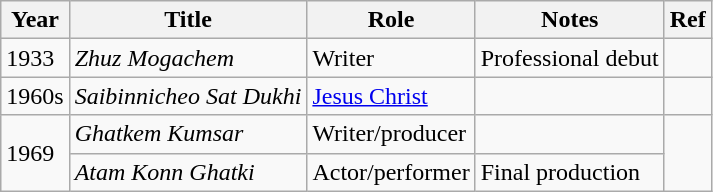<table class="wikitable sortable">
<tr>
<th>Year</th>
<th>Title</th>
<th>Role</th>
<th>Notes</th>
<th>Ref</th>
</tr>
<tr>
<td>1933</td>
<td><em>Zhuz Mogachem</em></td>
<td>Writer</td>
<td>Professional debut</td>
<td></td>
</tr>
<tr>
<td>1960s</td>
<td><em>Saibinnicheo Sat Dukhi</em></td>
<td><a href='#'>Jesus Christ</a></td>
<td></td>
<td></td>
</tr>
<tr>
<td rowspan="2">1969</td>
<td><em>Ghatkem Kumsar</em></td>
<td>Writer/producer</td>
<td></td>
<td rowspan="2"></td>
</tr>
<tr>
<td><em>Atam Konn Ghatki</em></td>
<td>Actor/performer</td>
<td>Final production</td>
</tr>
</table>
